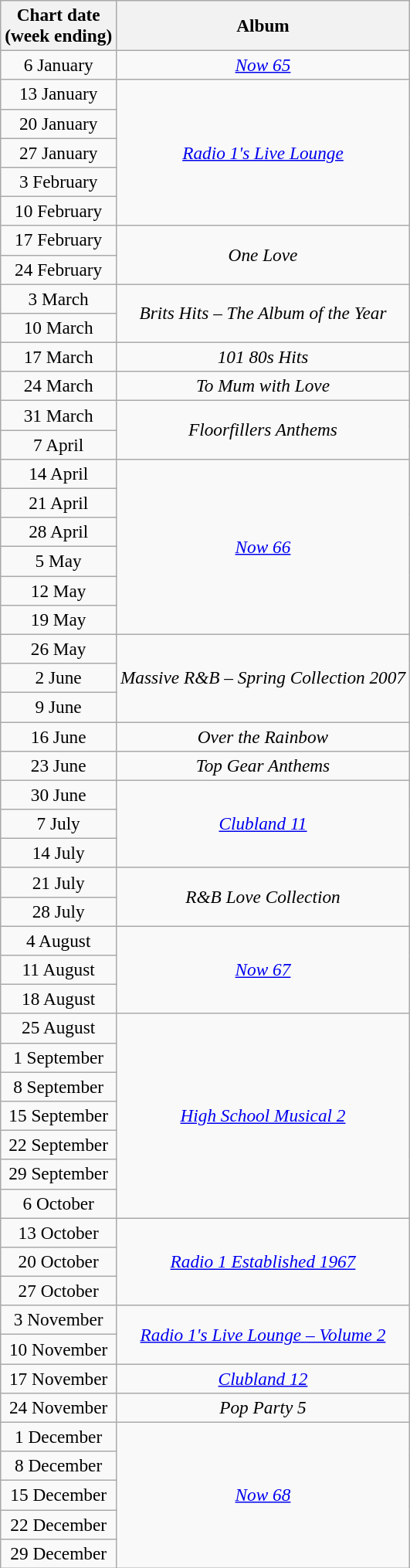<table class="wikitable plainrowheaders" style="font-size:97%; text-align:center;">
<tr>
<th>Chart date<br>(week ending)</th>
<th>Album</th>
</tr>
<tr (*) = sales.>
<td>6 January</td>
<td><em><a href='#'>Now 65</a></em></td>
</tr>
<tr>
<td>13 January</td>
<td rowspan="5"><em><a href='#'>Radio 1's Live Lounge</a></em></td>
</tr>
<tr>
<td>20 January</td>
</tr>
<tr>
<td>27 January</td>
</tr>
<tr>
<td>3 February</td>
</tr>
<tr>
<td>10 February</td>
</tr>
<tr>
<td>17 February</td>
<td rowspan="2"><em>One Love</em></td>
</tr>
<tr>
<td>24 February</td>
</tr>
<tr>
<td>3 March</td>
<td rowspan="2"><em>Brits Hits – The Album of the Year</em></td>
</tr>
<tr>
<td>10 March</td>
</tr>
<tr>
<td>17 March</td>
<td><em>101 80s Hits</em></td>
</tr>
<tr>
<td>24 March</td>
<td><em>To Mum with Love</em></td>
</tr>
<tr>
<td>31 March</td>
<td rowspan="2"><em>Floorfillers Anthems</em></td>
</tr>
<tr>
<td>7 April</td>
</tr>
<tr>
<td>14 April</td>
<td rowspan="6"><em><a href='#'>Now 66</a></em></td>
</tr>
<tr>
<td>21 April</td>
</tr>
<tr>
<td>28 April</td>
</tr>
<tr>
<td>5 May</td>
</tr>
<tr>
<td>12 May</td>
</tr>
<tr>
<td>19 May</td>
</tr>
<tr>
<td>26 May</td>
<td rowspan="3"><em>Massive R&B – Spring Collection 2007</em></td>
</tr>
<tr>
<td>2 June</td>
</tr>
<tr>
<td>9 June</td>
</tr>
<tr>
<td>16 June</td>
<td><em>Over the Rainbow</em></td>
</tr>
<tr>
<td>23 June</td>
<td><em>Top Gear Anthems</em></td>
</tr>
<tr>
<td>30 June</td>
<td rowspan="3"><em><a href='#'>Clubland 11</a></em></td>
</tr>
<tr>
<td>7 July</td>
</tr>
<tr>
<td>14 July</td>
</tr>
<tr>
<td>21 July</td>
<td rowspan="2"><em>R&B Love Collection</em></td>
</tr>
<tr>
<td>28 July</td>
</tr>
<tr>
<td>4 August</td>
<td rowspan="3"><em><a href='#'>Now 67</a></em></td>
</tr>
<tr>
<td>11 August</td>
</tr>
<tr>
<td>18 August</td>
</tr>
<tr>
<td>25 August</td>
<td rowspan="7"><em><a href='#'>High School Musical 2</a></em></td>
</tr>
<tr>
<td>1 September</td>
</tr>
<tr>
<td>8 September</td>
</tr>
<tr>
<td>15 September</td>
</tr>
<tr>
<td>22 September</td>
</tr>
<tr>
<td>29 September</td>
</tr>
<tr>
<td>6 October</td>
</tr>
<tr>
<td>13 October</td>
<td rowspan="3"><em><a href='#'>Radio 1 Established 1967</a></em></td>
</tr>
<tr>
<td>20 October</td>
</tr>
<tr>
<td>27 October</td>
</tr>
<tr>
<td>3 November</td>
<td rowspan="2"><em><a href='#'>Radio 1's Live Lounge – Volume 2</a></em></td>
</tr>
<tr>
<td>10 November</td>
</tr>
<tr>
<td>17 November</td>
<td><em><a href='#'>Clubland 12</a></em></td>
</tr>
<tr>
<td>24 November</td>
<td><em>Pop Party 5</em></td>
</tr>
<tr>
<td>1 December</td>
<td rowspan="5"><em><a href='#'>Now 68</a></em></td>
</tr>
<tr>
<td>8 December</td>
</tr>
<tr>
<td>15 December</td>
</tr>
<tr>
<td>22 December</td>
</tr>
<tr>
<td>29 December</td>
</tr>
</table>
